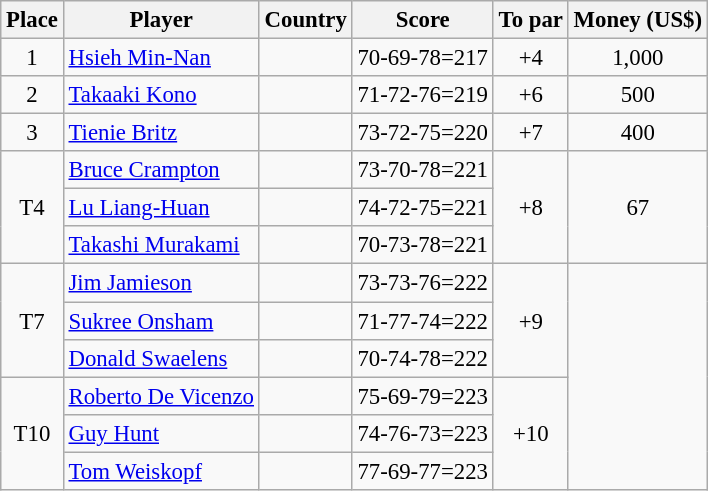<table class="wikitable" style="font-size:95%;">
<tr>
<th>Place</th>
<th>Player</th>
<th>Country</th>
<th>Score</th>
<th>To par</th>
<th>Money (US$)</th>
</tr>
<tr>
<td align=center>1</td>
<td><a href='#'>Hsieh Min-Nan</a></td>
<td></td>
<td>70-69-78=217</td>
<td align=center>+4</td>
<td align=center>1,000</td>
</tr>
<tr>
<td align=center>2</td>
<td><a href='#'>Takaaki Kono</a></td>
<td></td>
<td>71-72-76=219</td>
<td align=center>+6</td>
<td align=center>500</td>
</tr>
<tr>
<td align=center>3</td>
<td><a href='#'>Tienie Britz</a></td>
<td></td>
<td>73-72-75=220</td>
<td align=center>+7</td>
<td align=center>400</td>
</tr>
<tr>
<td rowspan=3 align=center>T4</td>
<td><a href='#'>Bruce Crampton</a></td>
<td></td>
<td>73-70-78=221</td>
<td rowspan=3 align=center>+8</td>
<td rowspan=3 align=center>67</td>
</tr>
<tr>
<td><a href='#'>Lu Liang-Huan</a></td>
<td></td>
<td>74-72-75=221</td>
</tr>
<tr>
<td><a href='#'>Takashi Murakami</a></td>
<td></td>
<td>70-73-78=221</td>
</tr>
<tr>
<td rowspan=3 align=center>T7</td>
<td><a href='#'>Jim Jamieson</a></td>
<td></td>
<td>73-73-76=222</td>
<td rowspan=3 align=center>+9</td>
<td rowspan=6></td>
</tr>
<tr>
<td><a href='#'>Sukree Onsham</a></td>
<td></td>
<td>71-77-74=222</td>
</tr>
<tr>
<td><a href='#'>Donald Swaelens</a></td>
<td></td>
<td>70-74-78=222</td>
</tr>
<tr>
<td rowspan=3 align=center>T10</td>
<td><a href='#'>Roberto De Vicenzo</a></td>
<td></td>
<td>75-69-79=223</td>
<td rowspan=3 align=center>+10</td>
</tr>
<tr>
<td><a href='#'>Guy Hunt</a></td>
<td></td>
<td>74-76-73=223</td>
</tr>
<tr>
<td><a href='#'>Tom Weiskopf</a></td>
<td></td>
<td>77-69-77=223</td>
</tr>
</table>
